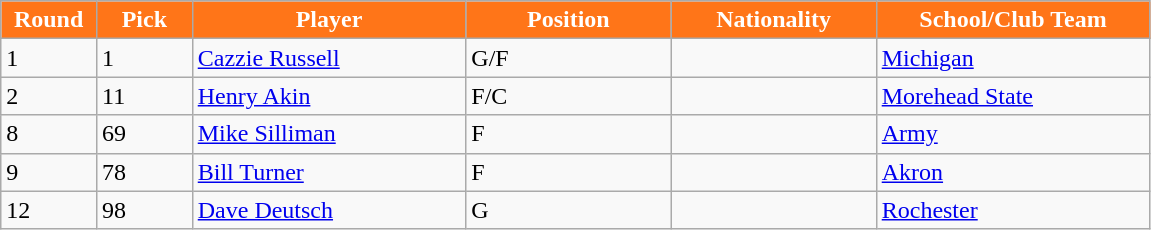<table class="wikitable sortable sortable">
<tr>
<th style="background:#FF7518;color:#FFFFFF;" width="7%">Round</th>
<th style="background:#FF7518;color:#FFFFFF;" width="7%">Pick</th>
<th style="background:#FF7518;color:#FFFFFF;" width="20%">Player</th>
<th style="background:#FF7518;color:#FFFFFF;" width="15%">Position</th>
<th style="background:#FF7518;color:#FFFFFF;" width="15%">Nationality</th>
<th style="background:#FF7518;color:#FFFFFF;" width="20%">School/Club Team</th>
</tr>
<tr>
<td>1</td>
<td>1</td>
<td><a href='#'>Cazzie Russell</a></td>
<td>G/F</td>
<td></td>
<td><a href='#'>Michigan</a></td>
</tr>
<tr>
<td>2</td>
<td>11</td>
<td><a href='#'>Henry Akin</a></td>
<td>F/C</td>
<td></td>
<td><a href='#'>Morehead State</a></td>
</tr>
<tr>
<td>8</td>
<td>69</td>
<td><a href='#'>Mike Silliman</a></td>
<td>F</td>
<td></td>
<td><a href='#'>Army</a></td>
</tr>
<tr>
<td>9</td>
<td>78</td>
<td><a href='#'>Bill Turner</a></td>
<td>F</td>
<td></td>
<td><a href='#'>Akron</a></td>
</tr>
<tr>
<td>12</td>
<td>98</td>
<td><a href='#'>Dave Deutsch</a></td>
<td>G</td>
<td></td>
<td><a href='#'>Rochester</a></td>
</tr>
</table>
